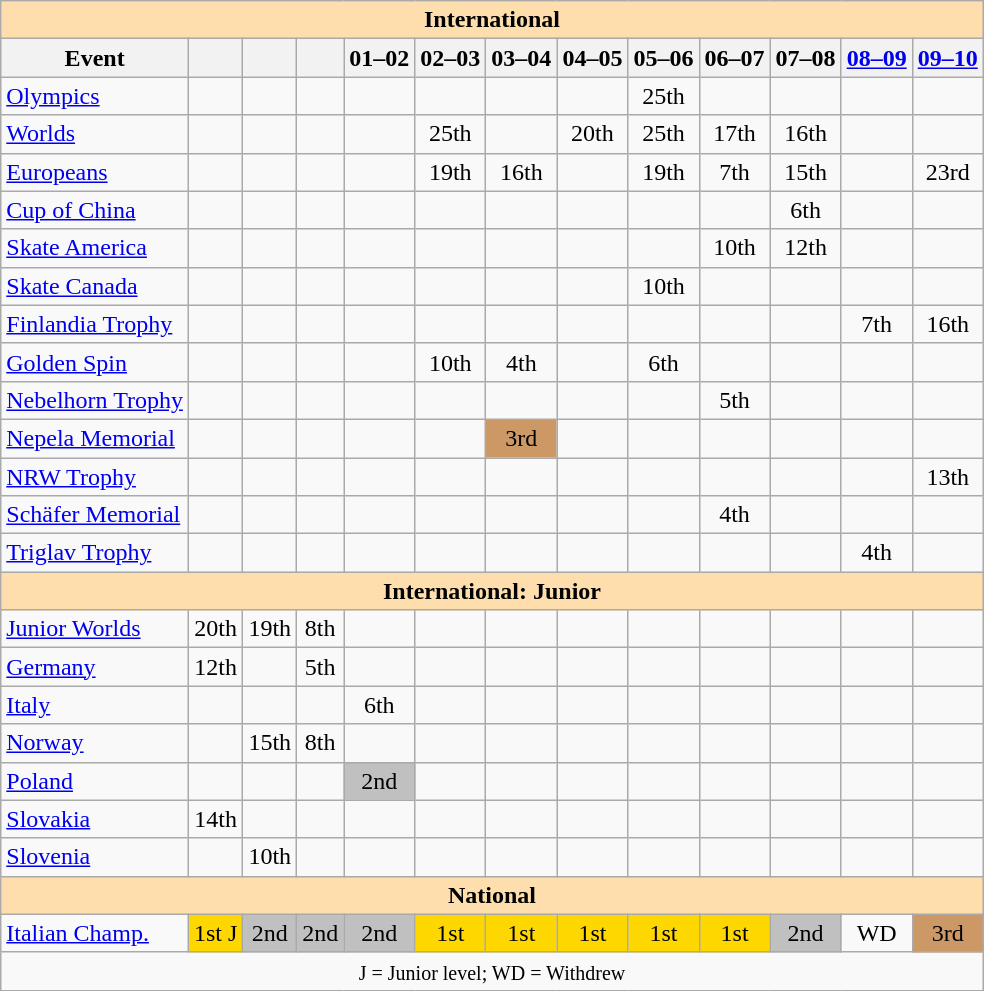<table class="wikitable" style="text-align:center">
<tr>
<th style="background-color: #ffdead; " colspan=13 align=center>International</th>
</tr>
<tr>
<th>Event</th>
<th></th>
<th></th>
<th></th>
<th>01–02</th>
<th>02–03</th>
<th>03–04</th>
<th>04–05</th>
<th>05–06</th>
<th>06–07</th>
<th>07–08</th>
<th><a href='#'>08–09</a></th>
<th><a href='#'>09–10</a></th>
</tr>
<tr>
<td align=left><a href='#'>Olympics</a></td>
<td></td>
<td></td>
<td></td>
<td></td>
<td></td>
<td></td>
<td></td>
<td>25th</td>
<td></td>
<td></td>
<td></td>
<td></td>
</tr>
<tr>
<td align=left><a href='#'>Worlds</a></td>
<td></td>
<td></td>
<td></td>
<td></td>
<td>25th</td>
<td></td>
<td>20th</td>
<td>25th</td>
<td>17th</td>
<td>16th</td>
<td></td>
<td></td>
</tr>
<tr>
<td align=left><a href='#'>Europeans</a></td>
<td></td>
<td></td>
<td></td>
<td></td>
<td>19th</td>
<td>16th</td>
<td></td>
<td>19th</td>
<td>7th</td>
<td>15th</td>
<td></td>
<td>23rd</td>
</tr>
<tr>
<td align=left> <a href='#'>Cup of China</a></td>
<td></td>
<td></td>
<td></td>
<td></td>
<td></td>
<td></td>
<td></td>
<td></td>
<td></td>
<td>6th</td>
<td></td>
<td></td>
</tr>
<tr>
<td align=left> <a href='#'>Skate America</a></td>
<td></td>
<td></td>
<td></td>
<td></td>
<td></td>
<td></td>
<td></td>
<td></td>
<td>10th</td>
<td>12th</td>
<td></td>
<td></td>
</tr>
<tr>
<td align=left> <a href='#'>Skate Canada</a></td>
<td></td>
<td></td>
<td></td>
<td></td>
<td></td>
<td></td>
<td></td>
<td>10th</td>
<td></td>
<td></td>
<td></td>
<td></td>
</tr>
<tr>
<td align=left><a href='#'>Finlandia Trophy</a></td>
<td></td>
<td></td>
<td></td>
<td></td>
<td></td>
<td></td>
<td></td>
<td></td>
<td></td>
<td></td>
<td>7th</td>
<td>16th</td>
</tr>
<tr>
<td align=left><a href='#'>Golden Spin</a></td>
<td></td>
<td></td>
<td></td>
<td></td>
<td>10th</td>
<td>4th</td>
<td></td>
<td>6th</td>
<td></td>
<td></td>
<td></td>
<td></td>
</tr>
<tr>
<td align=left><a href='#'>Nebelhorn Trophy</a></td>
<td></td>
<td></td>
<td></td>
<td></td>
<td></td>
<td></td>
<td></td>
<td></td>
<td>5th</td>
<td></td>
<td></td>
<td></td>
</tr>
<tr>
<td align=left><a href='#'>Nepela Memorial</a></td>
<td></td>
<td></td>
<td></td>
<td></td>
<td></td>
<td bgcolor=cc9966>3rd</td>
<td></td>
<td></td>
<td></td>
<td></td>
<td></td>
<td></td>
</tr>
<tr>
<td align=left><a href='#'>NRW Trophy</a></td>
<td></td>
<td></td>
<td></td>
<td></td>
<td></td>
<td></td>
<td></td>
<td></td>
<td></td>
<td></td>
<td></td>
<td>13th</td>
</tr>
<tr>
<td align=left><a href='#'>Schäfer Memorial</a></td>
<td></td>
<td></td>
<td></td>
<td></td>
<td></td>
<td></td>
<td></td>
<td></td>
<td>4th</td>
<td></td>
<td></td>
<td></td>
</tr>
<tr>
<td align=left><a href='#'>Triglav Trophy</a></td>
<td></td>
<td></td>
<td></td>
<td></td>
<td></td>
<td></td>
<td></td>
<td></td>
<td></td>
<td></td>
<td>4th</td>
<td></td>
</tr>
<tr>
<th style="background-color: #ffdead; " colspan=13 align=center>International: Junior</th>
</tr>
<tr>
<td align=left><a href='#'>Junior Worlds</a></td>
<td>20th</td>
<td>19th</td>
<td>8th</td>
<td></td>
<td></td>
<td></td>
<td></td>
<td></td>
<td></td>
<td></td>
<td></td>
<td></td>
</tr>
<tr>
<td align=left> <a href='#'>Germany</a></td>
<td>12th</td>
<td></td>
<td>5th</td>
<td></td>
<td></td>
<td></td>
<td></td>
<td></td>
<td></td>
<td></td>
<td></td>
<td></td>
</tr>
<tr>
<td align=left> <a href='#'>Italy</a></td>
<td></td>
<td></td>
<td></td>
<td>6th</td>
<td></td>
<td></td>
<td></td>
<td></td>
<td></td>
<td></td>
<td></td>
<td></td>
</tr>
<tr>
<td align=left> <a href='#'>Norway</a></td>
<td></td>
<td>15th</td>
<td>8th</td>
<td></td>
<td></td>
<td></td>
<td></td>
<td></td>
<td></td>
<td></td>
<td></td>
<td></td>
</tr>
<tr>
<td align=left> <a href='#'>Poland</a></td>
<td></td>
<td></td>
<td></td>
<td bgcolor=silver>2nd</td>
<td></td>
<td></td>
<td></td>
<td></td>
<td></td>
<td></td>
<td></td>
<td></td>
</tr>
<tr>
<td align=left> <a href='#'>Slovakia</a></td>
<td>14th</td>
<td></td>
<td></td>
<td></td>
<td></td>
<td></td>
<td></td>
<td></td>
<td></td>
<td></td>
<td></td>
<td></td>
</tr>
<tr>
<td align=left> <a href='#'>Slovenia</a></td>
<td></td>
<td>10th</td>
<td></td>
<td></td>
<td></td>
<td></td>
<td></td>
<td></td>
<td></td>
<td></td>
<td></td>
<td></td>
</tr>
<tr>
<th style="background-color: #ffdead; " colspan=13 align=center>National</th>
</tr>
<tr>
<td align=left><a href='#'>Italian Champ.</a></td>
<td bgcolor=gold>1st J</td>
<td bgcolor=silver>2nd</td>
<td bgcolor=silver>2nd</td>
<td bgcolor=silver>2nd</td>
<td bgcolor=gold>1st</td>
<td bgcolor=gold>1st</td>
<td bgcolor=gold>1st</td>
<td bgcolor=gold>1st</td>
<td bgcolor=gold>1st</td>
<td bgcolor=silver>2nd</td>
<td>WD</td>
<td bgcolor=cc9966>3rd</td>
</tr>
<tr>
<td colspan=13 align=center><small> J = Junior level; WD = Withdrew </small></td>
</tr>
</table>
